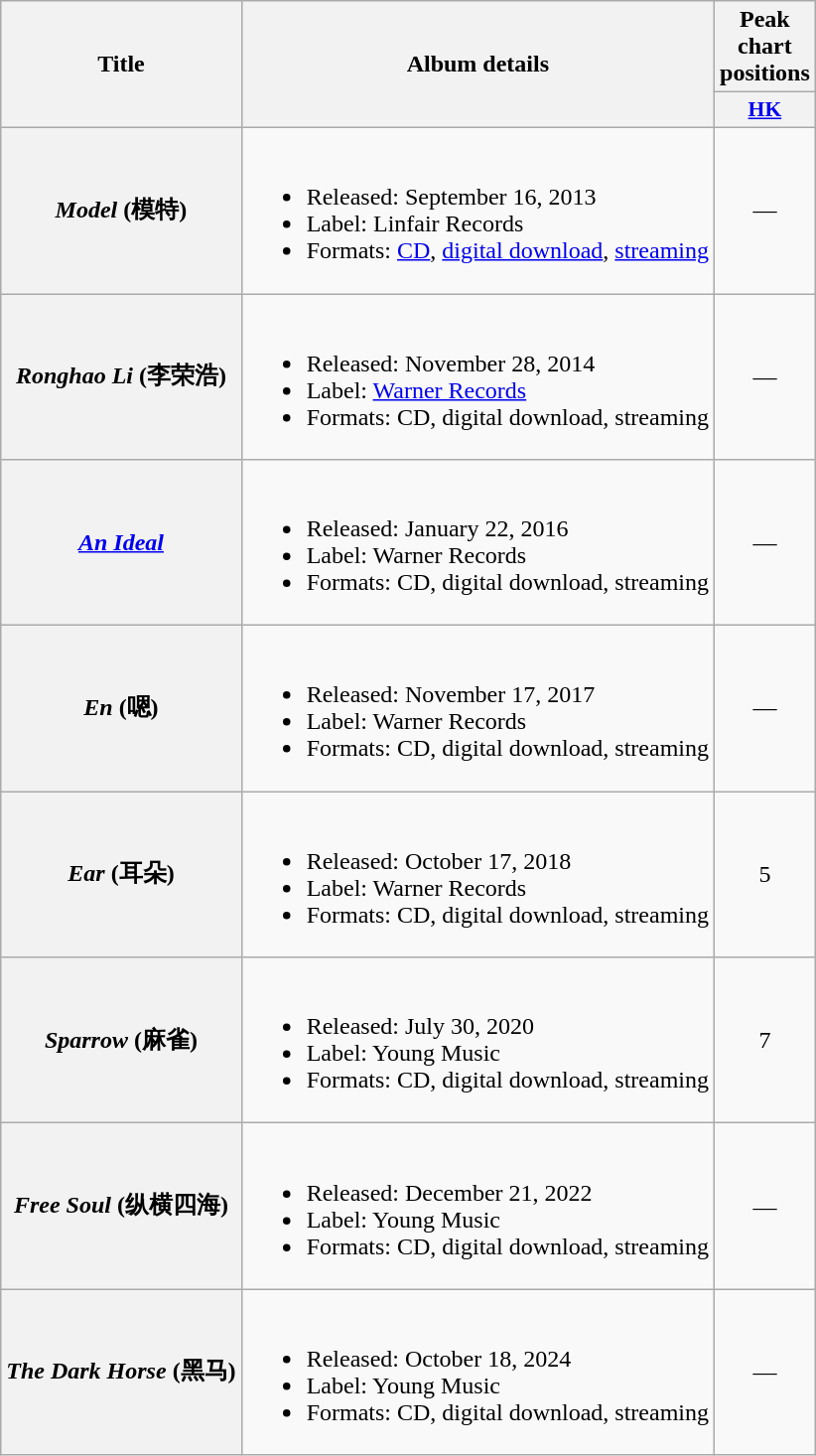<table class="wikitable plainrowheaders" style="text-align:center;">
<tr>
<th rowspan="2">Title</th>
<th rowspan="2">Album details</th>
<th>Peak chart positions</th>
</tr>
<tr>
<th scope="col" style="width:2.6em;font-size:90%;"><a href='#'>HK</a><br></th>
</tr>
<tr>
<th scope="row"><em>Model</em> (模特)</th>
<td align="left"><br><ul><li>Released: September 16, 2013</li><li>Label: Linfair Records</li><li>Formats: <a href='#'>CD</a>, <a href='#'>digital download</a>, <a href='#'>streaming</a></li></ul></td>
<td>—</td>
</tr>
<tr>
<th scope="row"><em>Ronghao Li</em> (李荣浩)</th>
<td align="left"><br><ul><li>Released: November 28, 2014</li><li>Label: <a href='#'>Warner Records</a></li><li>Formats: CD, digital download, streaming</li></ul></td>
<td>—</td>
</tr>
<tr>
<th scope="row"><em><a href='#'>An Ideal</a></em></th>
<td align="left"><br><ul><li>Released: January 22, 2016</li><li>Label: Warner Records</li><li>Formats: CD, digital download, streaming</li></ul></td>
<td>—</td>
</tr>
<tr>
<th scope="row"><em>En</em> (嗯)</th>
<td align="left"><br><ul><li>Released: November 17, 2017</li><li>Label: Warner Records</li><li>Formats: CD, digital download, streaming</li></ul></td>
<td>—</td>
</tr>
<tr>
<th scope="row"><em>Ear</em> (耳朵)</th>
<td align="left"><br><ul><li>Released: October 17, 2018</li><li>Label: Warner Records</li><li>Formats: CD, digital download, streaming</li></ul></td>
<td>5</td>
</tr>
<tr>
<th scope="row"><em>Sparrow</em> (麻雀)</th>
<td align="left"><br><ul><li>Released: July 30, 2020</li><li>Label: Young Music</li><li>Formats: CD, digital download, streaming</li></ul></td>
<td>7</td>
</tr>
<tr>
<th scope="row"><em>Free Soul</em> (纵横四海)</th>
<td align="left"><br><ul><li>Released: December 21, 2022</li><li>Label: Young Music</li><li>Formats: CD, digital download, streaming</li></ul></td>
<td>—</td>
</tr>
<tr>
<th scope="row"><em>The Dark Horse</em> (黑马)</th>
<td align="left"><br><ul><li>Released: October 18, 2024</li><li>Label: Young Music</li><li>Formats: CD, digital download, streaming</li></ul></td>
<td>—</td>
</tr>
</table>
